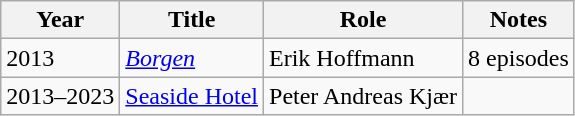<table class="wikitable sortable">
<tr>
<th>Year</th>
<th>Title</th>
<th>Role</th>
<th class="unsortable">Notes</th>
</tr>
<tr>
<td>2013</td>
<td><em><a href='#'>Borgen</a></em></td>
<td>Erik Hoffmann</td>
<td>8 episodes</td>
</tr>
<tr>
<td>2013–2023</td>
<td><a href='#'>Seaside Hotel</a></td>
<td>Peter Andreas Kjær</td>
<td></td>
</tr>
</table>
